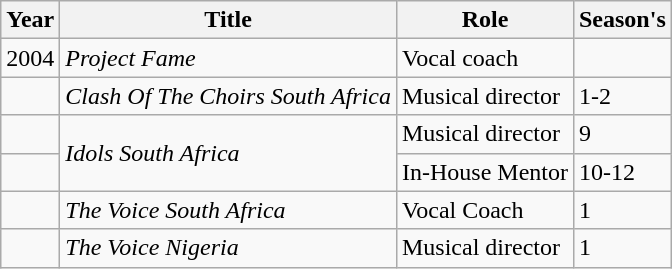<table class="wikitable">
<tr>
<th>Year</th>
<th>Title</th>
<th>Role</th>
<th>Season's</th>
</tr>
<tr>
<td>2004</td>
<td><em>Project Fame</em></td>
<td>Vocal coach</td>
<td></td>
</tr>
<tr>
<td></td>
<td><em>Clash Of The Choirs South Africa</em></td>
<td>Musical director</td>
<td>1-2</td>
</tr>
<tr>
<td></td>
<td rowspan="2"><em>Idols South Africa</em></td>
<td>Musical director</td>
<td>9</td>
</tr>
<tr>
<td></td>
<td>In-House Mentor</td>
<td>10-12</td>
</tr>
<tr>
<td></td>
<td><em>The Voice  South Africa</em></td>
<td>Vocal Coach</td>
<td>1</td>
</tr>
<tr>
<td></td>
<td><em>The Voice Nigeria</em></td>
<td>Musical director</td>
<td>1</td>
</tr>
</table>
